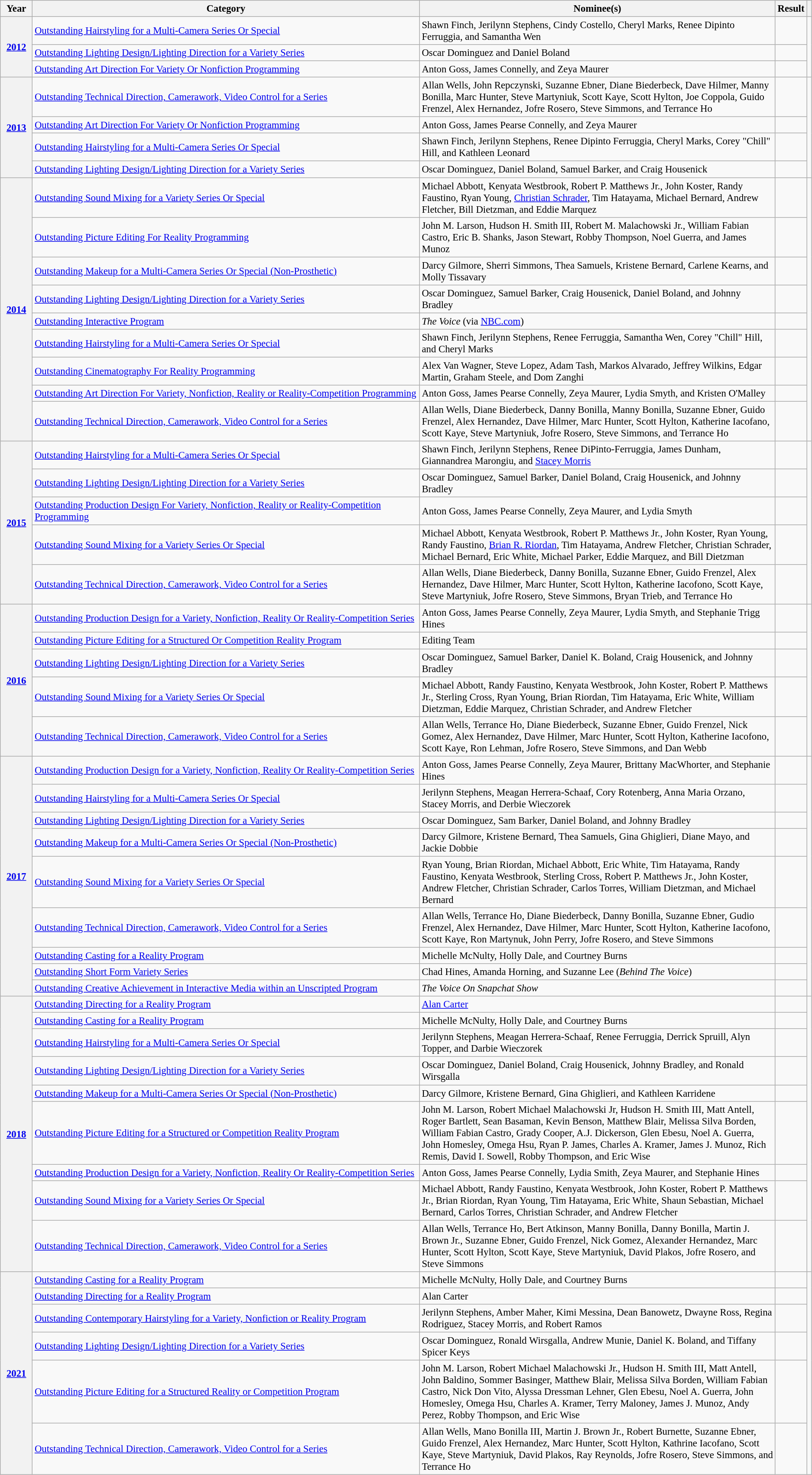<table class="wikitable plainrowheaders" style="font-size: 95%">
<tr>
<th scope="col" style="width:4%;">Year</th>
<th scope="col" style="width:50%;">Category</th>
<th scope="col" style="width:50%;">Nominee(s)</th>
<th scope="col" style="width:6%;">Result</th>
<th scope="col" style="width:4%;"></th>
</tr>
<tr>
<th scope="row" rowspan="3"><a href='#'>2012</a></th>
<td><a href='#'>Outstanding Hairstyling for a Multi-Camera Series Or Special</a></td>
<td>Shawn Finch, Jerilynn Stephens, Cindy Costello, Cheryl Marks, Renee Dipinto Ferruggia, and Samantha Wen</td>
<td></td>
<td rowspan="3" style="text-align:center;"></td>
</tr>
<tr>
<td><a href='#'>Outstanding Lighting Design/Lighting Direction for a Variety Series</a></td>
<td>Oscar Dominguez and Daniel Boland</td>
<td></td>
</tr>
<tr>
<td><a href='#'>Outstanding Art Direction For Variety Or Nonfiction Programming</a></td>
<td>Anton Goss, James Connelly, and Zeya Maurer</td>
<td></td>
</tr>
<tr>
<th scope="row" rowspan="4"><a href='#'>2013</a></th>
<td><a href='#'>Outstanding Technical Direction, Camerawork, Video Control for a Series</a></td>
<td>Allan Wells, John Repczynski, Suzanne Ebner, Diane Biederbeck, Dave Hilmer, Manny Bonilla, Marc Hunter, Steve Martyniuk, Scott Kaye, Scott Hylton, Joe Coppola, Guido Frenzel, Alex Hernandez, Jofre Rosero, Steve Simmons, and Terrance Ho</td>
<td></td>
<td rowspan="4" style="text-align:center;"></td>
</tr>
<tr>
<td><a href='#'>Outstanding Art Direction For Variety Or Nonfiction Programming</a></td>
<td>Anton Goss, James Pearse Connelly, and Zeya Maurer</td>
<td></td>
</tr>
<tr>
<td><a href='#'>Outstanding Hairstyling for a Multi-Camera Series Or Special</a></td>
<td>Shawn Finch, Jerilynn Stephens, Renee Dipinto Ferruggia, Cheryl Marks, Corey "Chill" Hill, and Kathleen Leonard</td>
<td></td>
</tr>
<tr>
<td><a href='#'>Outstanding Lighting Design/Lighting Direction for a Variety Series</a></td>
<td>Oscar Dominguez, Daniel Boland, Samuel Barker, and Craig Housenick</td>
<td></td>
</tr>
<tr>
<th scope="row" rowspan="9"><a href='#'>2014</a></th>
<td><a href='#'>Outstanding Sound Mixing for a Variety Series Or Special</a></td>
<td>Michael Abbott, Kenyata Westbrook, Robert P. Matthews Jr., John Koster, Randy Faustino, Ryan Young, <a href='#'>Christian Schrader</a>, Tim Hatayama, Michael Bernard, Andrew Fletcher, Bill Dietzman, and Eddie Marquez</td>
<td></td>
<td rowspan="9" style="text-align:center;"></td>
</tr>
<tr>
<td><a href='#'>Outstanding Picture Editing For Reality Programming</a></td>
<td>John M. Larson, Hudson H. Smith III, Robert M. Malachowski Jr., William Fabian Castro, Eric B. Shanks, Jason Stewart, Robby Thompson, Noel Guerra, and James Munoz</td>
<td></td>
</tr>
<tr>
<td><a href='#'>Outstanding Makeup for a Multi-Camera Series Or Special (Non-Prosthetic)</a></td>
<td>Darcy Gilmore, Sherri Simmons, Thea Samuels, Kristene Bernard, Carlene Kearns, and Molly Tissavary</td>
<td></td>
</tr>
<tr>
<td><a href='#'>Outstanding Lighting Design/Lighting Direction for a Variety Series</a></td>
<td>Oscar Dominguez, Samuel Barker, Craig Housenick, Daniel Boland, and Johnny Bradley</td>
<td></td>
</tr>
<tr>
<td><a href='#'>Outstanding Interactive Program</a></td>
<td><em>The Voice</em> (via <a href='#'>NBC.com</a>)</td>
<td></td>
</tr>
<tr>
<td><a href='#'>Outstanding Hairstyling for a Multi-Camera Series Or Special</a></td>
<td>Shawn Finch, Jerilynn Stephens, Renee Ferruggia, Samantha Wen, Corey "Chill" Hill, and Cheryl Marks</td>
<td></td>
</tr>
<tr>
<td><a href='#'>Outstanding Cinematography For Reality Programming</a></td>
<td>Alex Van Wagner, Steve Lopez, Adam Tash, Markos Alvarado, Jeffrey Wilkins, Edgar Martin, Graham Steele, and Dom Zanghi</td>
<td></td>
</tr>
<tr>
<td><a href='#'>Outstanding Art Direction For Variety, Nonfiction, Reality or Reality-Competition Programming</a></td>
<td>Anton Goss, James Pearse Connelly, Zeya Maurer, Lydia Smyth, and Kristen O'Malley</td>
<td></td>
</tr>
<tr>
<td><a href='#'>Outstanding Technical Direction, Camerawork, Video Control for a Series</a></td>
<td>Allan Wells, Diane Biederbeck, Danny Bonilla, Manny Bonilla, Suzanne Ebner, Guido Frenzel, Alex Hernandez, Dave Hilmer, Marc Hunter, Scott Hylton, Katherine Iacofano, Scott Kaye, Steve Martyniuk, Jofre Rosero, Steve Simmons, and Terrance Ho</td>
<td></td>
</tr>
<tr>
<th scope="row" rowspan="5"><a href='#'>2015</a></th>
<td><a href='#'>Outstanding Hairstyling for a Multi-Camera Series Or Special</a></td>
<td>Shawn Finch, Jerilynn Stephens, Renee DiPinto-Ferruggia, James Dunham, Giannandrea Marongiu, and <a href='#'>Stacey Morris</a></td>
<td></td>
<td rowspan="5" style="text-align:center;"></td>
</tr>
<tr>
<td><a href='#'>Outstanding Lighting Design/Lighting Direction for a Variety Series</a></td>
<td>Oscar Dominguez, Samuel Barker, Daniel Boland, Craig Housenick, and Johnny Bradley</td>
<td></td>
</tr>
<tr>
<td><a href='#'>Outstanding Production Design For Variety, Nonfiction, Reality or Reality-Competition Programming</a></td>
<td>Anton Goss, James Pearse Connelly, Zeya Maurer, and Lydia Smyth</td>
<td></td>
</tr>
<tr>
<td><a href='#'>Outstanding Sound Mixing for a Variety Series Or Special</a></td>
<td>Michael Abbott, Kenyata Westbrook, Robert P. Matthews Jr., John Koster, Ryan Young, Randy Faustino, <a href='#'>Brian R. Riordan</a>, Tim Hatayama, Andrew Fletcher, Christian Schrader, Michael Bernard, Eric White, Michael Parker, Eddie Marquez, and Bill Dietzman</td>
<td></td>
</tr>
<tr>
<td><a href='#'>Outstanding Technical Direction, Camerawork, Video Control for a Series</a></td>
<td>Allan Wells, Diane Biederbeck, Danny Bonilla, Suzanne Ebner, Guido Frenzel, Alex Hernandez, Dave Hilmer, Marc Hunter, Scott Hylton, Katherine Iacofono, Scott Kaye, Steve Martyniuk, Jofre Rosero, Steve Simmons, Bryan Trieb, and Terrance Ho</td>
<td></td>
</tr>
<tr>
<th scope="row" rowspan="5"><a href='#'>2016</a></th>
<td><a href='#'>Outstanding Production Design for a Variety, Nonfiction, Reality Or Reality-Competition Series</a></td>
<td>Anton Goss, James Pearse Connelly, Zeya Maurer, Lydia Smyth, and Stephanie Trigg Hines</td>
<td></td>
<td rowspan="5" style="text-align:center;"></td>
</tr>
<tr>
<td><a href='#'>Outstanding Picture Editing for a Structured Or Competition Reality Program</a></td>
<td>Editing Team</td>
<td></td>
</tr>
<tr>
<td><a href='#'>Outstanding Lighting Design/Lighting Direction for a Variety Series</a></td>
<td>Oscar Dominguez, Samuel Barker, Daniel K. Boland, Craig Housenick, and Johnny Bradley</td>
<td></td>
</tr>
<tr>
<td><a href='#'>Outstanding Sound Mixing for a Variety Series Or Special</a></td>
<td>Michael Abbott, Randy Faustino, Kenyata Westbrook, John Koster, Robert P. Matthews Jr., Sterling Cross, Ryan Young, Brian Riordan, Tim Hatayama, Eric White, William Dietzman, Eddie Marquez, Christian Schrader, and Andrew Fletcher</td>
<td></td>
</tr>
<tr>
<td><a href='#'>Outstanding Technical Direction, Camerawork, Video Control for a Series</a></td>
<td>Allan Wells, Terrance Ho, Diane Biederbeck, Suzanne Ebner, Guido Frenzel, Nick Gomez, Alex Hernandez, Dave Hilmer, Marc Hunter, Scott Hylton, Katherine Iacofono, Scott Kaye, Ron Lehman, Jofre Rosero, Steve Simmons, and Dan Webb</td>
<td></td>
</tr>
<tr>
<th scope="row" rowspan="9"><a href='#'>2017</a></th>
<td><a href='#'>Outstanding Production Design for a Variety, Nonfiction, Reality Or Reality-Competition Series</a></td>
<td>Anton Goss, James Pearse Connelly, Zeya Maurer, Brittany MacWhorter, and Stephanie Hines</td>
<td></td>
<td rowspan="9" style="text-align:center;"></td>
</tr>
<tr>
<td><a href='#'>Outstanding Hairstyling for a Multi-Camera Series Or Special</a></td>
<td>Jerilynn Stephens, Meagan Herrera-Schaaf, Cory Rotenberg, Anna Maria Orzano, Stacey Morris, and Derbie Wieczorek</td>
<td></td>
</tr>
<tr>
<td><a href='#'>Outstanding Lighting Design/Lighting Direction for a Variety Series</a></td>
<td>Oscar Dominguez, Sam Barker, Daniel Boland, and Johnny Bradley</td>
<td></td>
</tr>
<tr>
<td><a href='#'>Outstanding Makeup for a Multi-Camera Series Or Special (Non-Prosthetic)</a></td>
<td>Darcy Gilmore, Kristene Bernard, Thea Samuels, Gina Ghiglieri, Diane Mayo, and Jackie Dobbie</td>
<td></td>
</tr>
<tr>
<td><a href='#'>Outstanding Sound Mixing for a Variety Series Or Special</a></td>
<td>Ryan Young, Brian Riordan, Michael Abbott, Eric White, Tim Hatayama, Randy Faustino, Kenyata Westbrook, Sterling Cross, Robert P. Matthews Jr., John Koster, Andrew Fletcher, Christian Schrader, Carlos Torres, William Dietzman, and Michael Bernard</td>
<td></td>
</tr>
<tr>
<td><a href='#'>Outstanding Technical Direction, Camerawork, Video Control for a Series</a></td>
<td>Allan Wells, Terrance Ho, Diane Biederbeck, Danny Bonilla, Suzanne Ebner, Gudio Frenzel, Alex Hernandez, Dave Hilmer, Marc Hunter, Scott Hylton, Katherine Iacofono, Scott Kaye, Ron Martynuk, John Perry, Jofre Rosero, and Steve Simmons</td>
<td></td>
</tr>
<tr>
<td><a href='#'>Outstanding Casting for a Reality Program</a></td>
<td>Michelle McNulty, Holly Dale, and Courtney Burns</td>
<td></td>
</tr>
<tr>
<td><a href='#'>Outstanding Short Form Variety Series</a></td>
<td>Chad Hines, Amanda Horning, and Suzanne Lee (<em>Behind The Voice</em>)</td>
<td></td>
</tr>
<tr>
<td><a href='#'>Outstanding Creative Achievement in Interactive Media within an Unscripted Program</a></td>
<td><em>The Voice On Snapchat Show</em></td>
<td></td>
</tr>
<tr>
<th scope="row" rowspan="9"><a href='#'>2018</a></th>
<td><a href='#'>Outstanding Directing for a Reality Program</a></td>
<td><a href='#'>Alan Carter</a></td>
<td></td>
<td rowspan="9" style="text-align:center;"></td>
</tr>
<tr>
<td><a href='#'>Outstanding Casting for a Reality Program</a></td>
<td>Michelle McNulty, Holly Dale, and Courtney Burns</td>
<td></td>
</tr>
<tr>
<td><a href='#'>Outstanding Hairstyling for a Multi-Camera Series Or Special</a></td>
<td>Jerilynn Stephens, Meagan Herrera-Schaaf, Renee Ferruggia, Derrick Spruill, Alyn Topper, and Darbie Wieczorek</td>
<td></td>
</tr>
<tr>
<td><a href='#'>Outstanding Lighting Design/Lighting Direction for a Variety Series</a></td>
<td>Oscar Dominguez, Daniel Boland, Craig Housenick, Johnny Bradley, and Ronald Wirsgalla</td>
<td></td>
</tr>
<tr>
<td><a href='#'>Outstanding Makeup for a Multi-Camera Series Or Special (Non-Prosthetic)</a></td>
<td>Darcy Gilmore, Kristene Bernard, Gina Ghiglieri, and Kathleen Karridene</td>
<td></td>
</tr>
<tr>
<td><a href='#'>Outstanding Picture Editing for a Structured or Competition Reality Program</a></td>
<td>John M. Larson, Robert Michael Malachowski Jr, Hudson H. Smith III, Matt Antell, Roger Bartlett, Sean Basaman, Kevin Benson, Matthew Blair, Melissa Silva Borden, William Fabian Castro, Grady Cooper, A.J. Dickerson, Glen Ebesu, Noel A. Guerra, John Homesley, Omega Hsu, Ryan P. James, Charles A. Kramer, James J. Munoz, Rich Remis, David I. Sowell, Robby Thompson, and Eric Wise</td>
<td></td>
</tr>
<tr>
<td><a href='#'>Outstanding Production Design for a Variety, Nonfiction, Reality Or Reality-Competition Series</a></td>
<td>Anton Goss, James Pearse Connelly, Lydia Smith, Zeya Maurer, and Stephanie Hines</td>
<td></td>
</tr>
<tr>
<td><a href='#'>Outstanding Sound Mixing for a Variety Series Or Special</a></td>
<td>Michael Abbott, Randy Faustino, Kenyata Westbrook, John Koster, Robert P. Matthews Jr., Brian Riordan, Ryan Young, Tim Hatayama, Eric White, Shaun Sebastian, Michael Bernard, Carlos Torres, Christian Schrader, and Andrew Fletcher</td>
<td></td>
</tr>
<tr>
<td><a href='#'>Outstanding Technical Direction, Camerawork, Video Control for a Series</a></td>
<td>Allan Wells, Terrance Ho, Bert Atkinson, Manny Bonilla, Danny Bonilla, Martin J. Brown Jr., Suzanne Ebner, Guido Frenzel, Nick Gomez, Alexander Hernandez, Marc Hunter, Scott Hylton, Scott Kaye, Steve Martyniuk, David Plakos, Jofre Rosero, and Steve Simmons</td>
<td></td>
</tr>
<tr>
<th scope="row" rowspan="6"><a href='#'>2021</a></th>
<td><a href='#'>Outstanding Casting for a Reality Program</a></td>
<td>Michelle McNulty, Holly Dale, and Courtney Burns</td>
<td></td>
<td rowspan="6" style="text-align:center;"></td>
</tr>
<tr>
<td><a href='#'>Outstanding Directing for a Reality Program</a></td>
<td>Alan Carter</td>
<td></td>
</tr>
<tr>
<td><a href='#'>Outstanding Contemporary Hairstyling for a Variety, Nonfiction or Reality Program</a></td>
<td>Jerilynn Stephens, Amber Maher, Kimi Messina, Dean Banowetz, Dwayne Ross, Regina Rodriguez, Stacey Morris, and Robert Ramos</td>
<td></td>
</tr>
<tr>
<td><a href='#'>Outstanding Lighting Design/Lighting Direction for a Variety Series</a></td>
<td>Oscar Dominguez, Ronald Wirsgalla, Andrew Munie, Daniel K. Boland, and Tiffany Spicer Keys</td>
<td></td>
</tr>
<tr>
<td><a href='#'>Outstanding Picture Editing for a Structured Reality or Competition Program</a></td>
<td>John M. Larson, Robert Michael Malachowski Jr., Hudson H. Smith III, Matt Antell, John Baldino, Sommer Basinger, Matthew Blair, Melissa Silva Borden, William Fabian Castro, Nick Don Vito, Alyssa Dressman Lehner, Glen Ebesu, Noel A. Guerra, John Homesley, Omega Hsu, Charles A. Kramer, Terry Maloney, James J. Munoz, Andy Perez, Robby Thompson, and Eric Wise</td>
<td></td>
</tr>
<tr>
<td><a href='#'>Outstanding Technical Direction, Camerawork, Video Control for a Series</a></td>
<td>Allan Wells, Mano Bonilla III, Martin J. Brown Jr., Robert Burnette, Suzanne Ebner, Guido Frenzel, Alex Hernandez, Marc Hunter, Scott Hylton, Kathrine Iacofano, Scott Kaye, Steve Martyniuk, David Plakos, Ray Reynolds, Jofre Rosero, Steve Simmons, and Terrance Ho</td>
<td></td>
</tr>
</table>
